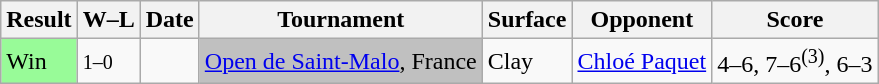<table class="sortable wikitable">
<tr>
<th>Result</th>
<th class="unsortable">W–L</th>
<th>Date</th>
<th>Tournament</th>
<th>Surface</th>
<th>Opponent</th>
<th class="unsortable">Score</th>
</tr>
<tr>
<td style=background:#98fb98;>Win</td>
<td><small>1–0</small></td>
<td><a href='#'></a></td>
<td style="background:silver;"><a href='#'>Open de Saint-Malo</a>, France</td>
<td>Clay</td>
<td> <a href='#'>Chloé Paquet</a></td>
<td>4–6, 7–6<sup>(3)</sup>, 6–3</td>
</tr>
</table>
